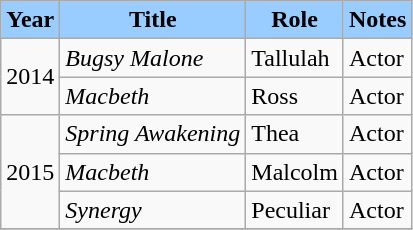<table class="wikitable">
<tr align="center">
<th style="background: #9cf;">Year</th>
<th style="background: #9cf;">Title</th>
<th style="background: #9cf;">Role</th>
<th style="background: #9cf;">Notes</th>
</tr>
<tr>
<td rowspan=2>2014</td>
<td><em>Bugsy Malone</em></td>
<td>Tallulah</td>
<td>Actor</td>
</tr>
<tr>
<td><em>Macbeth</em></td>
<td>Ross</td>
<td>Actor</td>
</tr>
<tr>
<td rowspan=3>2015</td>
<td><em>Spring Awakening</em></td>
<td>Thea</td>
<td>Actor</td>
</tr>
<tr>
<td><em>Macbeth</em></td>
<td>Malcolm</td>
<td>Actor</td>
</tr>
<tr>
<td><em>Synergy</em></td>
<td>Peculiar</td>
<td>Actor</td>
</tr>
<tr>
</tr>
</table>
